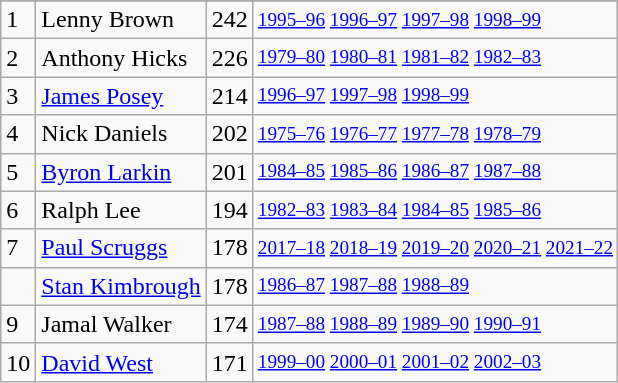<table class="wikitable">
<tr>
</tr>
<tr>
<td>1</td>
<td>Lenny Brown</td>
<td>242</td>
<td style="font-size:80%;"><a href='#'>1995–96</a> <a href='#'>1996–97</a> <a href='#'>1997–98</a> <a href='#'>1998–99</a></td>
</tr>
<tr>
<td>2</td>
<td>Anthony Hicks</td>
<td>226</td>
<td style="font-size:80%;"><a href='#'>1979–80</a> <a href='#'>1980–81</a> <a href='#'>1981–82</a> <a href='#'>1982–83</a></td>
</tr>
<tr>
<td>3</td>
<td><a href='#'>James Posey</a></td>
<td>214</td>
<td style="font-size:80%;"><a href='#'>1996–97</a> <a href='#'>1997–98</a> <a href='#'>1998–99</a></td>
</tr>
<tr>
<td>4</td>
<td>Nick Daniels</td>
<td>202</td>
<td style="font-size:80%;"><a href='#'>1975–76</a> <a href='#'>1976–77</a> <a href='#'>1977–78</a> <a href='#'>1978–79</a></td>
</tr>
<tr>
<td>5</td>
<td><a href='#'>Byron Larkin</a></td>
<td>201</td>
<td style="font-size:80%;"><a href='#'>1984–85</a> <a href='#'>1985–86</a> <a href='#'>1986–87</a> <a href='#'>1987–88</a></td>
</tr>
<tr>
<td>6</td>
<td>Ralph Lee</td>
<td>194</td>
<td style="font-size:80%;"><a href='#'>1982–83</a> <a href='#'>1983–84</a> <a href='#'>1984–85</a> <a href='#'>1985–86</a></td>
</tr>
<tr>
<td>7</td>
<td><a href='#'>Paul Scruggs</a></td>
<td>178</td>
<td style="font-size:80%;"><a href='#'>2017–18</a> <a href='#'>2018–19</a> <a href='#'>2019–20</a> <a href='#'>2020–21</a> <a href='#'>2021–22</a></td>
</tr>
<tr>
<td></td>
<td><a href='#'>Stan Kimbrough</a></td>
<td>178</td>
<td style="font-size:80%;"><a href='#'>1986–87</a> <a href='#'>1987–88</a> <a href='#'>1988–89</a></td>
</tr>
<tr>
<td>9</td>
<td>Jamal Walker</td>
<td>174</td>
<td style="font-size:80%;"><a href='#'>1987–88</a> <a href='#'>1988–89</a> <a href='#'>1989–90</a> <a href='#'>1990–91</a></td>
</tr>
<tr>
<td>10</td>
<td><a href='#'>David West</a></td>
<td>171</td>
<td style="font-size:80%;"><a href='#'>1999–00</a> <a href='#'>2000–01</a> <a href='#'>2001–02</a> <a href='#'>2002–03</a></td>
</tr>
</table>
